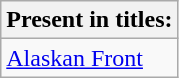<table class="wikitable">
<tr>
<th>Present in titles:</th>
</tr>
<tr>
<td><a href='#'>Alaskan Front</a></td>
</tr>
</table>
